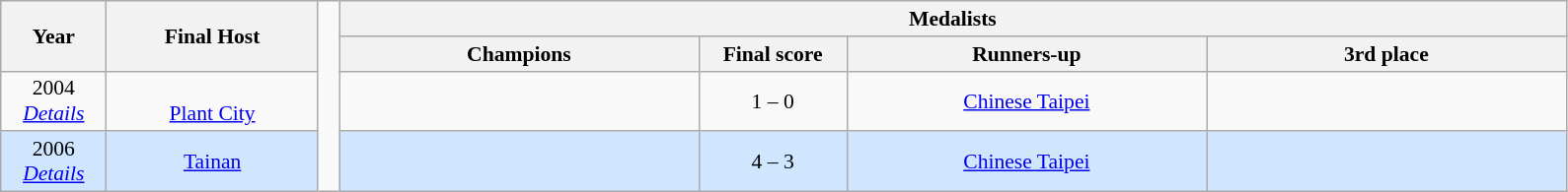<table class="wikitable" style="font-size:90%; text-align: center;">
<tr>
<th rowspan=2 width=5%>Year</th>
<th rowspan=2 width=10%>Final Host</th>
<td width=1% rowspan=14 style="border-top:none;border-bottom:none;"></td>
<th colspan=4>Medalists</th>
</tr>
<tr>
<th width=17%>Champions</th>
<th width=7%>Final score</th>
<th width=17%>Runners-up</th>
<th width=17%>3rd place</th>
</tr>
<tr>
<td>2004<br><em><a href='#'>Details</a></em></td>
<td><br><a href='#'>Plant City</a></td>
<td><strong></strong></td>
<td>1 – 0</td>
<td> <a href='#'>Chinese Taipei</a></td>
<td></td>
</tr>
<tr style="background: #D0E6FF;">
<td>2006<br><em><a href='#'>Details</a></em></td>
<td><a href='#'>Tainan</a></td>
<td><strong></strong></td>
<td>4 – 3</td>
<td> <a href='#'>Chinese Taipei</a></td>
<td></td>
</tr>
</table>
